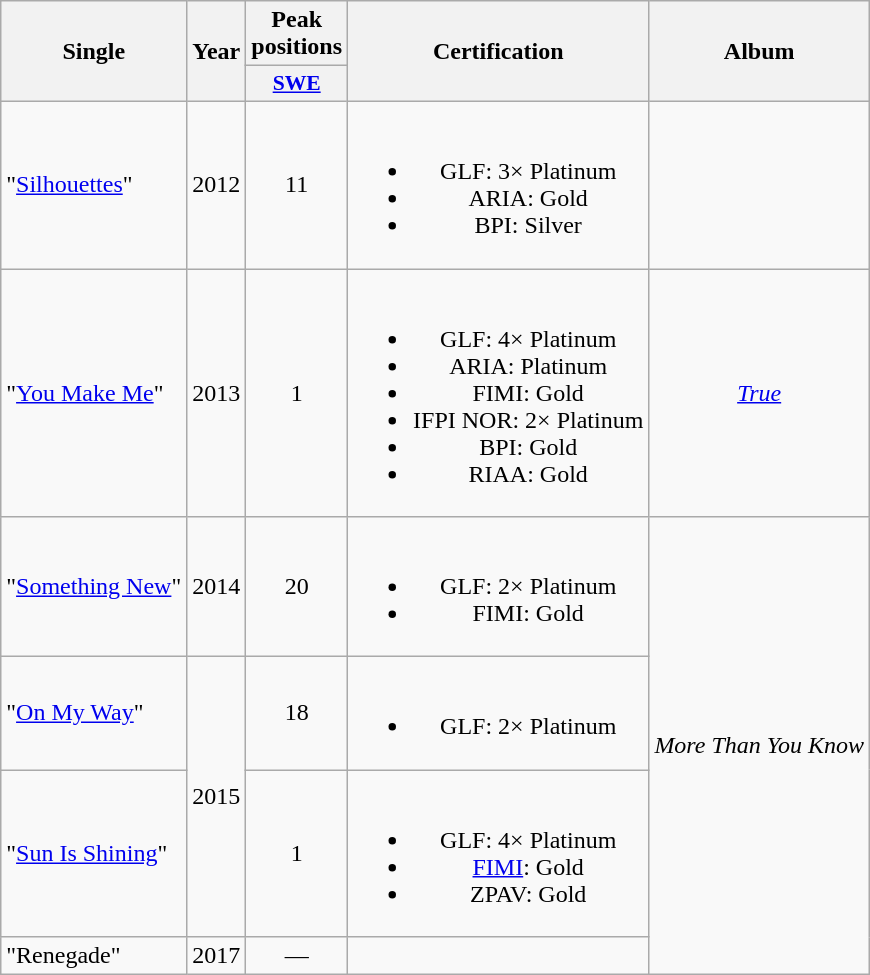<table class="wikitable">
<tr>
<th style="text-align:center;" rowspan="2">Single</th>
<th style="text-align:center;" rowspan="2">Year</th>
<th style="text-align:center;">Peak positions</th>
<th style="text-align:center;" rowspan="2">Certification</th>
<th style="text-align:center;" rowspan="2">Album</th>
</tr>
<tr>
<th scope="col" style="width:3em;font-size:90%;"><a href='#'>SWE</a></th>
</tr>
<tr>
<td style="text-align:left;">"<a href='#'>Silhouettes</a>"<br></td>
<td style="text-align:center;">2012</td>
<td style="text-align:center;">11</td>
<td style="text-align:center;"><br><ul><li>GLF: 3× Platinum</li><li>ARIA: Gold</li><li>BPI: Silver</li></ul></td>
<td></td>
</tr>
<tr>
<td style="text-align:left;">"<a href='#'>You Make Me</a>"<br></td>
<td style="text-align:center;">2013</td>
<td style="text-align:center;">1</td>
<td style="text-align:center;"><br><ul><li>GLF: 4× Platinum</li><li>ARIA: Platinum</li><li>FIMI: Gold</li><li>IFPI NOR: 2× Platinum</li><li>BPI: Gold</li><li>RIAA: Gold</li></ul></td>
<td style="text-align:center;"><em><a href='#'>True</a></em></td>
</tr>
<tr>
<td style="text-align:left;">"<a href='#'>Something New</a>"<br></td>
<td style="text-align:center;">2014</td>
<td style="text-align:center;">20</td>
<td style="text-align:center;"><br><ul><li>GLF: 2× Platinum</li><li>FIMI: Gold</li></ul></td>
<td style="text-align:center;" rowspan="5"><em>More Than You Know</em></td>
</tr>
<tr>
<td style="text-align:left;">"<a href='#'>On My Way</a>"<br></td>
<td style="text-align:center;" rowspan=2>2015</td>
<td style="text-align:center;">18</td>
<td style="text-align:center;"><br><ul><li>GLF: 2× Platinum</li></ul></td>
</tr>
<tr>
<td style="text-align:left;">"<a href='#'>Sun Is Shining</a>"<br></td>
<td style="text-align:center;">1</td>
<td style="text-align:center;"><br><ul><li>GLF: 4× Platinum</li><li><a href='#'>FIMI</a>: Gold</li><li>ZPAV: Gold</li></ul></td>
</tr>
<tr>
<td style="text-align:left;">"Renegade"<br></td>
<td style="text-align:center;">2017</td>
<td style="text-align:center;">—</td>
<td style="text-align:center;"></td>
</tr>
</table>
